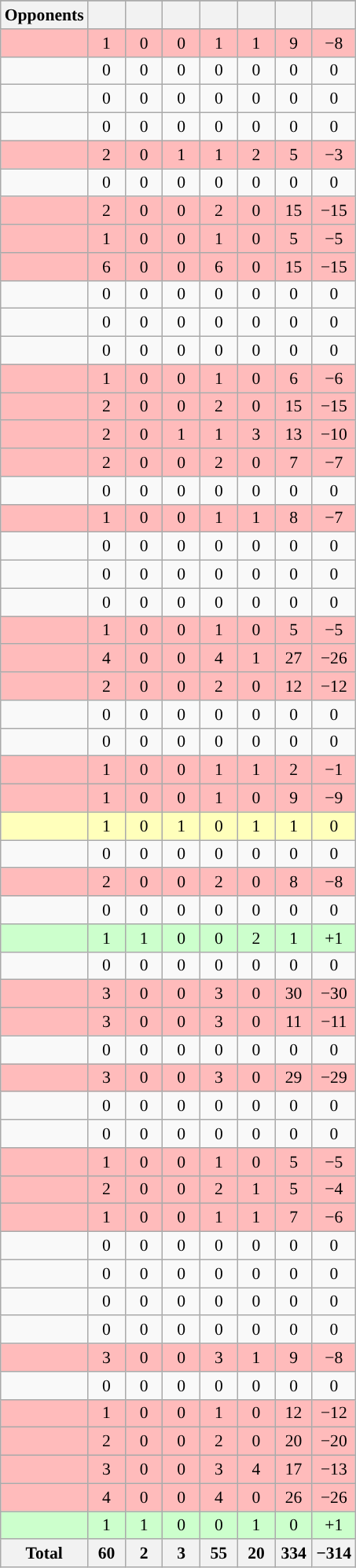<table class="wikitable sortable collapsed" style="text-align: center; font-size: 90%;">
<tr>
</tr>
<tr>
<th>Opponents</th>
<th width=25></th>
<th width=25></th>
<th width=25></th>
<th width=25></th>
<th width=25></th>
<th width=25></th>
<th width=25></th>
</tr>
<tr bgcolor="#FFBBBB">
<td align="left"></td>
<td>1</td>
<td>0</td>
<td>0</td>
<td>1</td>
<td>1</td>
<td>9</td>
<td>−8</td>
</tr>
<tr>
<td align="left"></td>
<td>0</td>
<td>0</td>
<td>0</td>
<td>0</td>
<td>0</td>
<td>0</td>
<td>0</td>
</tr>
<tr>
<td align="left"></td>
<td>0</td>
<td>0</td>
<td>0</td>
<td>0</td>
<td>0</td>
<td>0</td>
<td>0</td>
</tr>
<tr>
<td align="left"></td>
<td>0</td>
<td>0</td>
<td>0</td>
<td>0</td>
<td>0</td>
<td>0</td>
<td>0</td>
</tr>
<tr bgcolor="#FFBBBB">
<td align="left"></td>
<td>2</td>
<td>0</td>
<td>1</td>
<td>1</td>
<td>2</td>
<td>5</td>
<td>−3</td>
</tr>
<tr>
<td align="left"></td>
<td>0</td>
<td>0</td>
<td>0</td>
<td>0</td>
<td>0</td>
<td>0</td>
<td>0</td>
</tr>
<tr bgcolor="#FFBBBB">
<td align="left"></td>
<td>2</td>
<td>0</td>
<td>0</td>
<td>2</td>
<td>0</td>
<td>15</td>
<td>−15</td>
</tr>
<tr bgcolor="#FFBBBB">
<td align="left"></td>
<td>1</td>
<td>0</td>
<td>0</td>
<td>1</td>
<td>0</td>
<td>5</td>
<td>−5</td>
</tr>
<tr bgcolor="#FFBBBB">
<td align="left"></td>
<td>6</td>
<td>0</td>
<td>0</td>
<td>6</td>
<td>0</td>
<td>15</td>
<td>−15</td>
</tr>
<tr>
<td align="left"></td>
<td>0</td>
<td>0</td>
<td>0</td>
<td>0</td>
<td>0</td>
<td>0</td>
<td>0</td>
</tr>
<tr>
<td align="left"></td>
<td>0</td>
<td>0</td>
<td>0</td>
<td>0</td>
<td>0</td>
<td>0</td>
<td>0</td>
</tr>
<tr>
<td align="left"></td>
<td>0</td>
<td>0</td>
<td>0</td>
<td>0</td>
<td>0</td>
<td>0</td>
<td>0</td>
</tr>
<tr bgcolor="#FFBBBB">
<td align="left"></td>
<td>1</td>
<td>0</td>
<td>0</td>
<td>1</td>
<td>0</td>
<td>6</td>
<td>−6</td>
</tr>
<tr bgcolor="#FFBBBB">
<td align="left"></td>
<td>2</td>
<td>0</td>
<td>0</td>
<td>2</td>
<td>0</td>
<td>15</td>
<td>−15</td>
</tr>
<tr bgcolor="#FFBBBB">
<td align="left"></td>
<td>2</td>
<td>0</td>
<td>1</td>
<td>1</td>
<td>3</td>
<td>13</td>
<td>−10</td>
</tr>
<tr bgcolor="#FFBBBB">
<td align="left"></td>
<td>2</td>
<td>0</td>
<td>0</td>
<td>2</td>
<td>0</td>
<td>7</td>
<td>−7</td>
</tr>
<tr>
<td align="left"></td>
<td>0</td>
<td>0</td>
<td>0</td>
<td>0</td>
<td>0</td>
<td>0</td>
<td>0</td>
</tr>
<tr bgcolor="#FFBBBB">
<td align="left"></td>
<td>1</td>
<td>0</td>
<td>0</td>
<td>1</td>
<td>1</td>
<td>8</td>
<td>−7</td>
</tr>
<tr>
<td align="left"></td>
<td>0</td>
<td>0</td>
<td>0</td>
<td>0</td>
<td>0</td>
<td>0</td>
<td>0</td>
</tr>
<tr>
<td align="left"></td>
<td>0</td>
<td>0</td>
<td>0</td>
<td>0</td>
<td>0</td>
<td>0</td>
<td>0</td>
</tr>
<tr>
<td align="left"></td>
<td>0</td>
<td>0</td>
<td>0</td>
<td>0</td>
<td>0</td>
<td>0</td>
<td>0</td>
</tr>
<tr bgcolor="#FFBBBB">
<td align="left"></td>
<td>1</td>
<td>0</td>
<td>0</td>
<td>1</td>
<td>0</td>
<td>5</td>
<td>−5</td>
</tr>
<tr bgcolor="#FFBBBB">
<td align="left"></td>
<td>4</td>
<td>0</td>
<td>0</td>
<td>4</td>
<td>1</td>
<td>27</td>
<td>−26</td>
</tr>
<tr bgcolor="#FFBBBB">
<td align="left"></td>
<td>2</td>
<td>0</td>
<td>0</td>
<td>2</td>
<td>0</td>
<td>12</td>
<td>−12</td>
</tr>
<tr>
<td align="left"></td>
<td>0</td>
<td>0</td>
<td>0</td>
<td>0</td>
<td>0</td>
<td>0</td>
<td>0</td>
</tr>
<tr>
<td align="left"></td>
<td>0</td>
<td>0</td>
<td>0</td>
<td>0</td>
<td>0</td>
<td>0</td>
<td>0</td>
</tr>
<tr bgcolor="#FFBBBB">
<td align="left"></td>
<td>1</td>
<td>0</td>
<td>0</td>
<td>1</td>
<td>1</td>
<td>2</td>
<td>−1</td>
</tr>
<tr bgcolor="#FFBBBB">
<td align="left"></td>
<td>1</td>
<td>0</td>
<td>0</td>
<td>1</td>
<td>0</td>
<td>9</td>
<td>−9</td>
</tr>
<tr bgcolor="#FFFFBB">
<td align="left"></td>
<td>1</td>
<td>0</td>
<td>1</td>
<td>0</td>
<td>1</td>
<td>1</td>
<td>0</td>
</tr>
<tr>
<td align="left"></td>
<td>0</td>
<td>0</td>
<td>0</td>
<td>0</td>
<td>0</td>
<td>0</td>
<td>0</td>
</tr>
<tr bgcolor="#FFBBBB">
<td align="left"></td>
<td>2</td>
<td>0</td>
<td>0</td>
<td>2</td>
<td>0</td>
<td>8</td>
<td>−8</td>
</tr>
<tr>
<td align="left"></td>
<td>0</td>
<td>0</td>
<td>0</td>
<td>0</td>
<td>0</td>
<td>0</td>
<td>0</td>
</tr>
<tr bgcolor="#CCFFCC">
<td align="left"></td>
<td>1</td>
<td>1</td>
<td>0</td>
<td>0</td>
<td>2</td>
<td>1</td>
<td>+1</td>
</tr>
<tr>
<td align="left"></td>
<td>0</td>
<td>0</td>
<td>0</td>
<td>0</td>
<td>0</td>
<td>0</td>
<td>0</td>
</tr>
<tr bgcolor="#FFBBBB">
<td align="left"></td>
<td>3</td>
<td>0</td>
<td>0</td>
<td>3</td>
<td>0</td>
<td>30</td>
<td>−30</td>
</tr>
<tr bgcolor="#FFBBBB">
<td align="left"></td>
<td>3</td>
<td>0</td>
<td>0</td>
<td>3</td>
<td>0</td>
<td>11</td>
<td>−11</td>
</tr>
<tr>
<td align="left"></td>
<td>0</td>
<td>0</td>
<td>0</td>
<td>0</td>
<td>0</td>
<td>0</td>
<td>0</td>
</tr>
<tr bgcolor="#FFBBBB">
<td align="left"></td>
<td>3</td>
<td>0</td>
<td>0</td>
<td>3</td>
<td>0</td>
<td>29</td>
<td>−29</td>
</tr>
<tr>
<td align="left"></td>
<td>0</td>
<td>0</td>
<td>0</td>
<td>0</td>
<td>0</td>
<td>0</td>
<td>0</td>
</tr>
<tr>
<td align="left"></td>
<td>0</td>
<td>0</td>
<td>0</td>
<td>0</td>
<td>0</td>
<td>0</td>
<td>0</td>
</tr>
<tr bgcolor="#FFBBBB">
<td align="left"></td>
<td>1</td>
<td>0</td>
<td>0</td>
<td>1</td>
<td>0</td>
<td>5</td>
<td>−5</td>
</tr>
<tr bgcolor="#FFBBBB">
<td align="left"></td>
<td>2</td>
<td>0</td>
<td>0</td>
<td>2</td>
<td>1</td>
<td>5</td>
<td>−4</td>
</tr>
<tr bgcolor="#FFBBBB">
<td align="left"></td>
<td>1</td>
<td>0</td>
<td>0</td>
<td>1</td>
<td>1</td>
<td>7</td>
<td>−6</td>
</tr>
<tr>
<td align="left"></td>
<td>0</td>
<td>0</td>
<td>0</td>
<td>0</td>
<td>0</td>
<td>0</td>
<td>0</td>
</tr>
<tr>
<td align="left"></td>
<td>0</td>
<td>0</td>
<td>0</td>
<td>0</td>
<td>0</td>
<td>0</td>
<td>0</td>
</tr>
<tr>
<td align="left"></td>
<td>0</td>
<td>0</td>
<td>0</td>
<td>0</td>
<td>0</td>
<td>0</td>
<td>0</td>
</tr>
<tr>
<td align="left"></td>
<td>0</td>
<td>0</td>
<td>0</td>
<td>0</td>
<td>0</td>
<td>0</td>
<td>0</td>
</tr>
<tr bgcolor="#FFBBBB">
<td align="left"></td>
<td>3</td>
<td>0</td>
<td>0</td>
<td>3</td>
<td>1</td>
<td>9</td>
<td>−8</td>
</tr>
<tr>
<td align="left"></td>
<td>0</td>
<td>0</td>
<td>0</td>
<td>0</td>
<td>0</td>
<td>0</td>
<td>0</td>
</tr>
<tr bgcolor="#FFBBBB">
<td align="left"></td>
<td>1</td>
<td>0</td>
<td>0</td>
<td>1</td>
<td>0</td>
<td>12</td>
<td>−12</td>
</tr>
<tr bgcolor="#FFBBBB">
<td align="left"></td>
<td>2</td>
<td>0</td>
<td>0</td>
<td>2</td>
<td>0</td>
<td>20</td>
<td>−20</td>
</tr>
<tr bgcolor="#FFBBBB">
<td align="left"></td>
<td>3</td>
<td>0</td>
<td>0</td>
<td>3</td>
<td>4</td>
<td>17</td>
<td>−13</td>
</tr>
<tr bgcolor="#FFBBBB">
<td align="left"></td>
<td>4</td>
<td>0</td>
<td>0</td>
<td>4</td>
<td>0</td>
<td>26</td>
<td>−26</td>
</tr>
<tr bgcolor="#CCFFCC">
<td align="left"></td>
<td>1</td>
<td>1</td>
<td>0</td>
<td>0</td>
<td>1</td>
<td>0</td>
<td>+1</td>
</tr>
<tr class="sortbot">
<th>Total</th>
<th>60</th>
<th>2</th>
<th>3</th>
<th>55</th>
<th>20</th>
<th>334</th>
<th>−314</th>
</tr>
</table>
